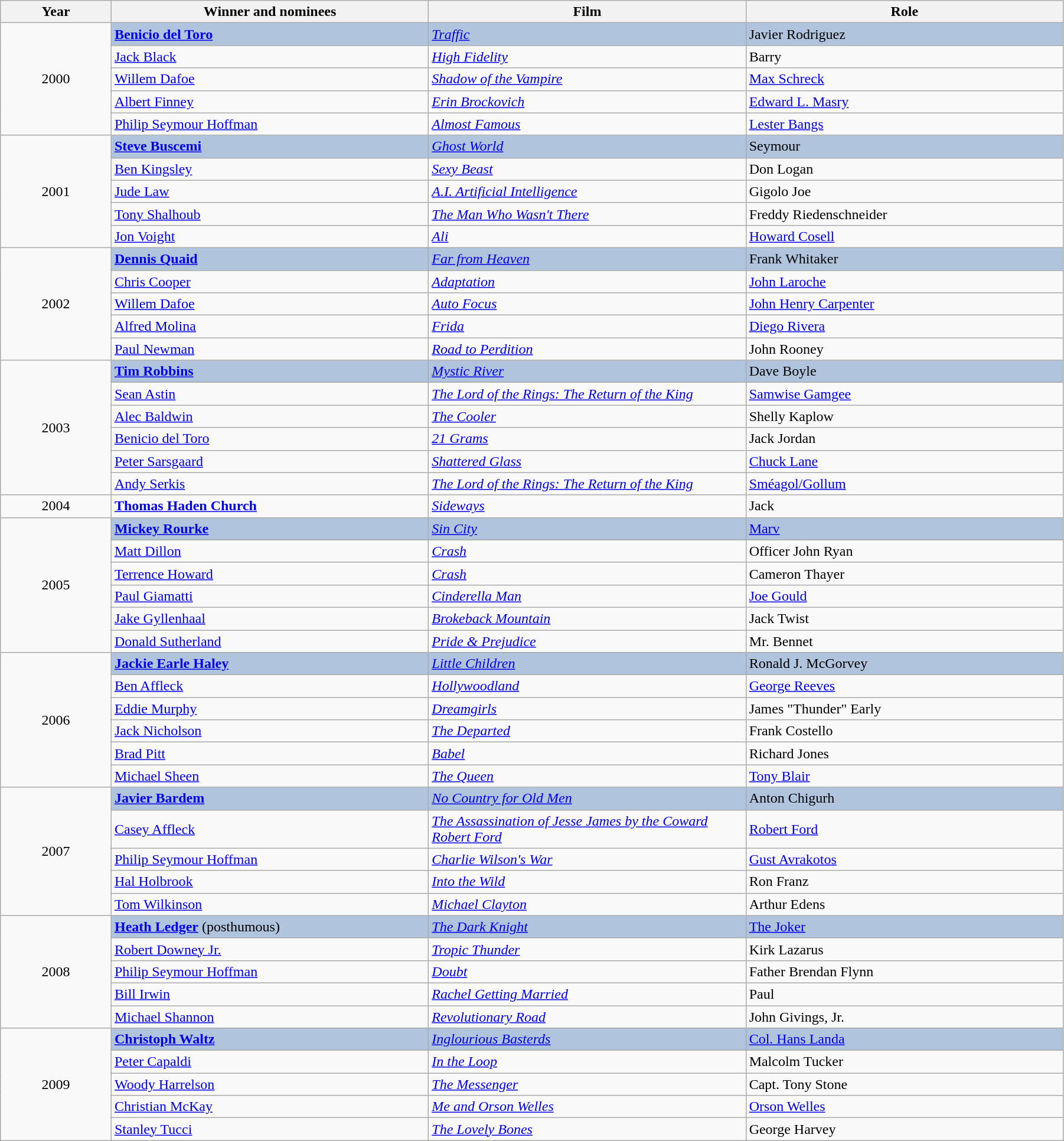<table class="wikitable" width="95%" cellpadding="5">
<tr>
<th width="100"><strong>Year</strong></th>
<th width="300"><strong>Winner and nominees</strong></th>
<th width="300"><strong>Film</strong></th>
<th width="300"><strong>Role</strong></th>
</tr>
<tr>
<td rowspan="5" style="text-align:center;">2000</td>
<td style="background:#B0C4DE;"><strong><a href='#'>Benicio del Toro</a></strong></td>
<td style="background:#B0C4DE;"><em><a href='#'>Traffic</a></em></td>
<td style="background:#B0C4DE;">Javier Rodriguez</td>
</tr>
<tr>
<td><a href='#'>Jack Black</a></td>
<td><em><a href='#'>High Fidelity</a></em></td>
<td>Barry</td>
</tr>
<tr>
<td><a href='#'>Willem Dafoe</a></td>
<td><em><a href='#'>Shadow of the Vampire</a></em></td>
<td><a href='#'>Max Schreck</a></td>
</tr>
<tr>
<td><a href='#'>Albert Finney</a></td>
<td><em><a href='#'>Erin Brockovich</a></em></td>
<td><a href='#'>Edward L. Masry</a></td>
</tr>
<tr>
<td><a href='#'>Philip Seymour Hoffman</a></td>
<td><em><a href='#'>Almost Famous</a></em></td>
<td><a href='#'>Lester Bangs</a></td>
</tr>
<tr>
<td rowspan="5" style="text-align:center;">2001</td>
<td style="background:#B0C4DE;"><strong><a href='#'>Steve Buscemi</a></strong></td>
<td style="background:#B0C4DE;"><em><a href='#'>Ghost World</a></em></td>
<td style="background:#B0C4DE;">Seymour</td>
</tr>
<tr>
<td><a href='#'>Ben Kingsley</a></td>
<td><em><a href='#'>Sexy Beast</a></em></td>
<td>Don Logan</td>
</tr>
<tr>
<td><a href='#'>Jude Law</a></td>
<td><em><a href='#'>A.I. Artificial Intelligence</a></em></td>
<td>Gigolo Joe</td>
</tr>
<tr>
<td><a href='#'>Tony Shalhoub</a></td>
<td><em><a href='#'>The Man Who Wasn't There</a></em></td>
<td>Freddy Riedenschneider</td>
</tr>
<tr>
<td><a href='#'>Jon Voight</a></td>
<td><em><a href='#'>Ali</a></em></td>
<td><a href='#'>Howard Cosell</a></td>
</tr>
<tr>
<td rowspan="5" style="text-align:center;">2002</td>
<td style="background:#B0C4DE;"><strong><a href='#'>Dennis Quaid</a></strong></td>
<td style="background:#B0C4DE;"><em><a href='#'>Far from Heaven</a></em></td>
<td style="background:#B0C4DE;">Frank Whitaker</td>
</tr>
<tr>
<td><a href='#'>Chris Cooper</a></td>
<td><em><a href='#'>Adaptation</a></em></td>
<td><a href='#'>John Laroche</a></td>
</tr>
<tr>
<td><a href='#'>Willem Dafoe</a></td>
<td><em><a href='#'>Auto Focus</a></em></td>
<td><a href='#'>John Henry Carpenter</a></td>
</tr>
<tr>
<td><a href='#'>Alfred Molina</a></td>
<td><em><a href='#'>Frida</a></em></td>
<td><a href='#'>Diego Rivera</a></td>
</tr>
<tr>
<td><a href='#'>Paul Newman</a></td>
<td><em><a href='#'>Road to Perdition</a></em></td>
<td>John Rooney</td>
</tr>
<tr>
<td rowspan="6" style="text-align:center;">2003</td>
<td style="background:#B0C4DE;"><strong><a href='#'>Tim Robbins</a></strong></td>
<td style="background:#B0C4DE;"><em><a href='#'>Mystic River</a></em></td>
<td style="background:#B0C4DE;">Dave Boyle</td>
</tr>
<tr>
<td><a href='#'>Sean Astin</a></td>
<td><em><a href='#'>The Lord of the Rings: The Return of the King</a></em></td>
<td><a href='#'>Samwise Gamgee</a></td>
</tr>
<tr>
<td><a href='#'>Alec Baldwin</a></td>
<td><em><a href='#'>The Cooler</a></em></td>
<td>Shelly Kaplow</td>
</tr>
<tr>
<td><a href='#'>Benicio del Toro</a></td>
<td><em><a href='#'>21 Grams</a></em></td>
<td>Jack Jordan</td>
</tr>
<tr>
<td><a href='#'>Peter Sarsgaard</a></td>
<td><em><a href='#'>Shattered Glass</a></em></td>
<td><a href='#'>Chuck Lane</a></td>
</tr>
<tr>
<td><a href='#'>Andy Serkis</a></td>
<td><em><a href='#'>The Lord of the Rings: The Return of the King</a></em></td>
<td><a href='#'>Sméagol/Gollum</a></td>
</tr>
<tr>
<td style="text-align:center;">2004</td>
<td><strong><a href='#'>Thomas Haden Church</a></strong></td>
<td><em><a href='#'>Sideways</a></em></td>
<td>Jack</td>
</tr>
<tr>
<td rowspan="6" style="text-align:center;">2005</td>
<td style="background:#B0C4DE;"><strong><a href='#'>Mickey Rourke</a></strong></td>
<td style="background:#B0C4DE;"><em><a href='#'>Sin City</a></em></td>
<td style="background:#B0C4DE;"><a href='#'>Marv</a></td>
</tr>
<tr>
<td><a href='#'>Matt Dillon</a></td>
<td><em><a href='#'>Crash</a></em></td>
<td>Officer John Ryan</td>
</tr>
<tr>
<td><a href='#'>Terrence Howard</a></td>
<td><em><a href='#'>Crash</a></em></td>
<td>Cameron Thayer</td>
</tr>
<tr>
<td><a href='#'>Paul Giamatti</a></td>
<td><em><a href='#'>Cinderella Man</a></em></td>
<td><a href='#'>Joe Gould</a></td>
</tr>
<tr>
<td><a href='#'>Jake Gyllenhaal</a></td>
<td><em><a href='#'>Brokeback Mountain</a></em></td>
<td>Jack Twist</td>
</tr>
<tr>
<td><a href='#'>Donald Sutherland</a></td>
<td><em><a href='#'>Pride & Prejudice</a></em></td>
<td>Mr. Bennet</td>
</tr>
<tr>
<td rowspan="6" style="text-align:center;">2006</td>
<td style="background:#B0C4DE;"><strong><a href='#'>Jackie Earle Haley</a></strong></td>
<td style="background:#B0C4DE;"><em><a href='#'>Little Children</a></em></td>
<td style="background:#B0C4DE;">Ronald J. McGorvey</td>
</tr>
<tr>
<td><a href='#'>Ben Affleck</a></td>
<td><em><a href='#'>Hollywoodland</a></em></td>
<td><a href='#'>George Reeves</a></td>
</tr>
<tr>
<td><a href='#'>Eddie Murphy</a></td>
<td><em><a href='#'>Dreamgirls</a></em></td>
<td>James "Thunder" Early</td>
</tr>
<tr>
<td><a href='#'>Jack Nicholson</a></td>
<td><em><a href='#'>The Departed</a></em></td>
<td>Frank Costello</td>
</tr>
<tr>
<td><a href='#'>Brad Pitt</a></td>
<td><em><a href='#'>Babel</a></em></td>
<td>Richard Jones</td>
</tr>
<tr>
<td><a href='#'>Michael Sheen</a></td>
<td><em><a href='#'>The Queen</a></em></td>
<td><a href='#'>Tony Blair</a></td>
</tr>
<tr>
<td rowspan="5" style="text-align:center;">2007</td>
<td style="background:#B0C4DE;"><strong><a href='#'>Javier Bardem</a></strong></td>
<td style="background:#B0C4DE;"><em><a href='#'>No Country for Old Men</a></em></td>
<td style="background:#B0C4DE;">Anton Chigurh</td>
</tr>
<tr>
<td><a href='#'>Casey Affleck</a></td>
<td><em><a href='#'>The Assassination of Jesse James by the Coward Robert Ford</a></em></td>
<td><a href='#'>Robert Ford</a></td>
</tr>
<tr>
<td><a href='#'>Philip Seymour Hoffman</a></td>
<td><em><a href='#'>Charlie Wilson's War</a></em></td>
<td><a href='#'>Gust Avrakotos</a></td>
</tr>
<tr>
<td><a href='#'>Hal Holbrook</a></td>
<td><em><a href='#'>Into the Wild</a></em></td>
<td>Ron Franz</td>
</tr>
<tr>
<td><a href='#'>Tom Wilkinson</a></td>
<td><em><a href='#'>Michael Clayton</a></em></td>
<td>Arthur Edens</td>
</tr>
<tr>
<td rowspan="5" style="text-align:center;">2008</td>
<td style="background:#B0C4DE;"><strong><a href='#'>Heath Ledger</a></strong> (posthumous)</td>
<td style="background:#B0C4DE;"><em><a href='#'>The Dark Knight</a></em></td>
<td style="background:#B0C4DE;"><a href='#'>The Joker</a></td>
</tr>
<tr>
<td><a href='#'>Robert Downey Jr.</a></td>
<td><em><a href='#'>Tropic Thunder</a></em></td>
<td>Kirk Lazarus</td>
</tr>
<tr>
<td><a href='#'>Philip Seymour Hoffman</a></td>
<td><em><a href='#'>Doubt</a></em></td>
<td>Father Brendan Flynn</td>
</tr>
<tr>
<td><a href='#'>Bill Irwin</a></td>
<td><em><a href='#'>Rachel Getting Married</a></em></td>
<td>Paul</td>
</tr>
<tr>
<td><a href='#'>Michael Shannon</a></td>
<td><em><a href='#'>Revolutionary Road</a></em></td>
<td>John Givings, Jr.</td>
</tr>
<tr>
<td rowspan="5" style="text-align:center;">2009</td>
<td style="background:#B0C4DE;"><strong><a href='#'>Christoph Waltz</a></strong></td>
<td style="background:#B0C4DE;"><em><a href='#'>Inglourious Basterds</a></em></td>
<td style="background:#B0C4DE;"><a href='#'>Col. Hans Landa</a></td>
</tr>
<tr>
<td><a href='#'>Peter Capaldi</a></td>
<td><em><a href='#'>In the Loop</a></em></td>
<td>Malcolm Tucker</td>
</tr>
<tr>
<td><a href='#'>Woody Harrelson</a></td>
<td><em><a href='#'>The Messenger</a></em></td>
<td>Capt. Tony Stone</td>
</tr>
<tr>
<td><a href='#'>Christian McKay</a></td>
<td><em><a href='#'>Me and Orson Welles</a></em></td>
<td><a href='#'>Orson Welles</a></td>
</tr>
<tr>
<td><a href='#'>Stanley Tucci</a></td>
<td><em><a href='#'>The Lovely Bones</a></em></td>
<td>George Harvey</td>
</tr>
</table>
